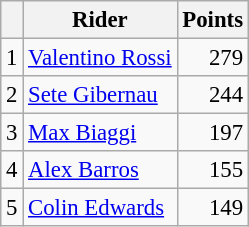<table class="wikitable" style="font-size: 95%;">
<tr>
<th></th>
<th>Rider</th>
<th>Points</th>
</tr>
<tr>
<td align=center>1</td>
<td> <a href='#'>Valentino Rossi</a></td>
<td align=right>279</td>
</tr>
<tr>
<td align=center>2</td>
<td> <a href='#'>Sete Gibernau</a></td>
<td align=right>244</td>
</tr>
<tr>
<td align=center>3</td>
<td> <a href='#'>Max Biaggi</a></td>
<td align=right>197</td>
</tr>
<tr>
<td align=center>4</td>
<td> <a href='#'>Alex Barros</a></td>
<td align=right>155</td>
</tr>
<tr>
<td align=center>5</td>
<td> <a href='#'>Colin Edwards</a></td>
<td align=right>149</td>
</tr>
</table>
